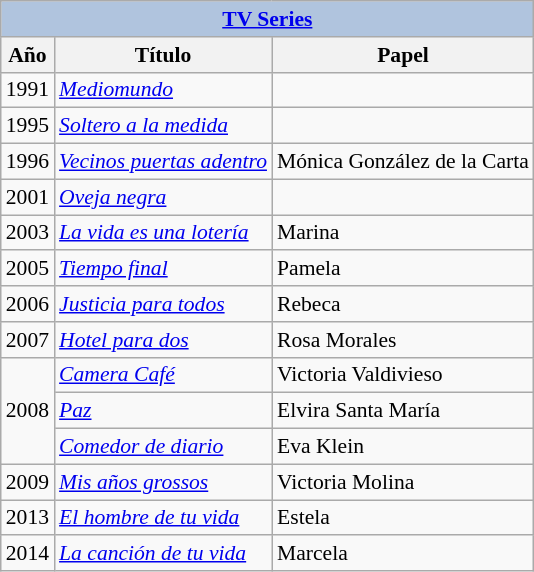<table class="wikitable" style="font-size: 90%;">
<tr>
<th colspan="6" style="background: LightSteelBlue;"><a href='#'>TV Series</a></th>
</tr>
<tr>
<th>Año</th>
<th>Título</th>
<th>Papel</th>
</tr>
<tr>
<td>1991</td>
<td><em><a href='#'>Mediomundo</a></em></td>
<td></td>
</tr>
<tr>
<td>1995</td>
<td><em><a href='#'>Soltero a la medida</a></em></td>
<td></td>
</tr>
<tr>
<td>1996</td>
<td><em><a href='#'>Vecinos puertas adentro</a></em></td>
<td>Mónica González de la Carta</td>
</tr>
<tr>
<td>2001</td>
<td><em><a href='#'>Oveja negra</a></em></td>
<td></td>
</tr>
<tr>
<td>2003</td>
<td><em><a href='#'>La vida es una lotería</a></em></td>
<td>Marina</td>
</tr>
<tr>
<td>2005</td>
<td><a href='#'><em>Tiempo final</em></a></td>
<td>Pamela</td>
</tr>
<tr>
<td>2006</td>
<td><a href='#'><em>Justicia para todos</em></a></td>
<td>Rebeca</td>
</tr>
<tr>
<td>2007</td>
<td><em><a href='#'>Hotel para dos</a></em></td>
<td>Rosa Morales</td>
</tr>
<tr>
<td rowspan="3">2008</td>
<td><em><a href='#'>Camera Café</a></em></td>
<td>Victoria Valdivieso</td>
</tr>
<tr>
<td><a href='#'><em>Paz</em></a></td>
<td>Elvira Santa María</td>
</tr>
<tr>
<td><em><a href='#'>Comedor de diario</a></em></td>
<td>Eva Klein</td>
</tr>
<tr>
<td>2009</td>
<td><em><a href='#'>Mis años grossos</a></em></td>
<td>Victoria Molina</td>
</tr>
<tr>
<td>2013</td>
<td><em><a href='#'>El hombre de tu vida</a></em></td>
<td>Estela</td>
</tr>
<tr>
<td>2014</td>
<td><em><a href='#'>La canción de tu vida</a></em></td>
<td>Marcela</td>
</tr>
</table>
